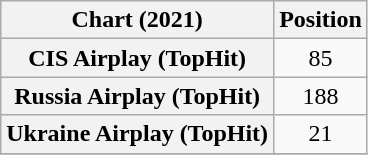<table class="wikitable sortable plainrowheaders" style="text-align:center;">
<tr>
<th scope="col">Chart (2021)</th>
<th scope="col">Position</th>
</tr>
<tr>
<th scope="row">CIS Airplay (TopHit)</th>
<td>85</td>
</tr>
<tr>
<th scope="row">Russia Airplay (TopHit)</th>
<td>188</td>
</tr>
<tr>
<th scope="row">Ukraine Airplay (TopHit)</th>
<td>21</td>
</tr>
<tr>
</tr>
</table>
